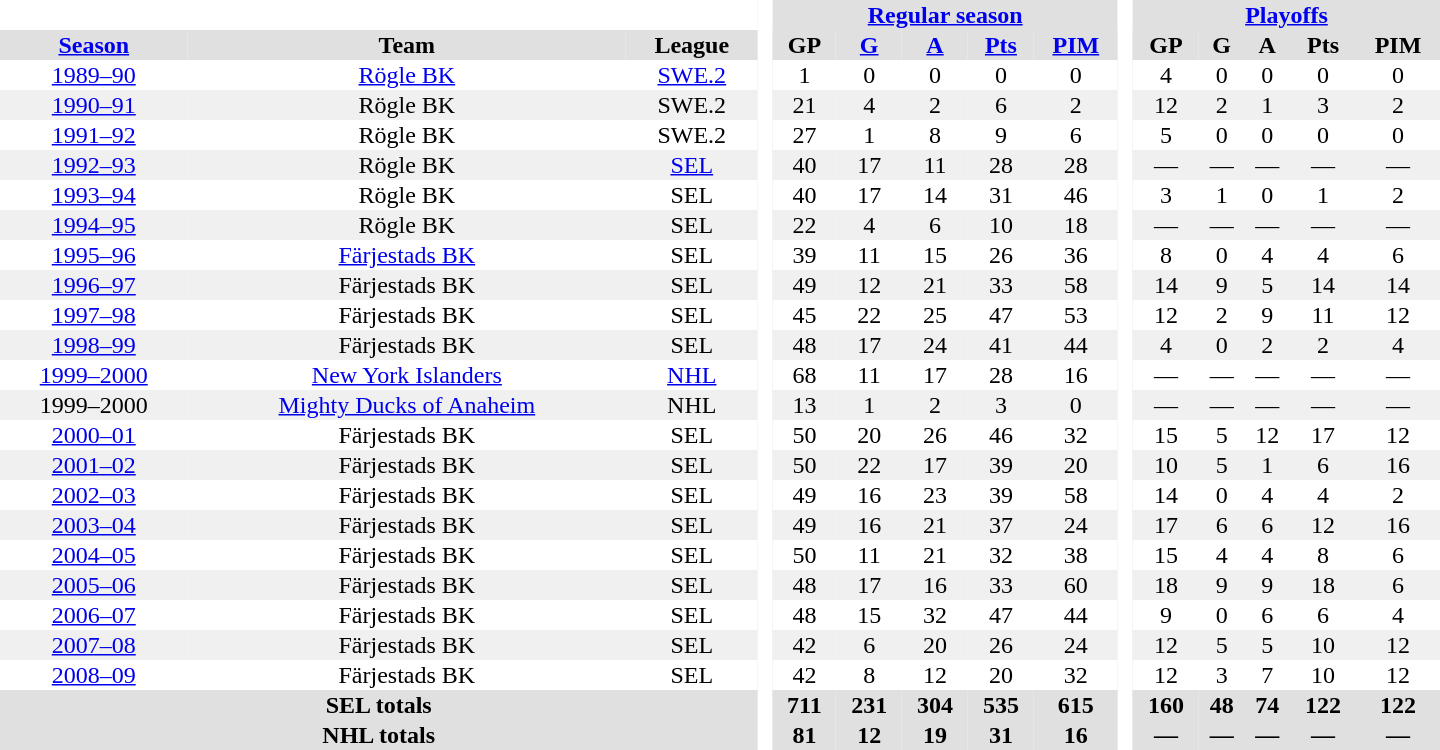<table border="0" cellpadding="1" cellspacing="0" style="text-align:center; width:60em">
<tr bgcolor="#e0e0e0">
<th colspan="3" bgcolor="#ffffff"> </th>
<th rowspan="99" bgcolor="#ffffff"> </th>
<th colspan="5"><a href='#'>Regular season</a></th>
<th rowspan="99" bgcolor="#ffffff"> </th>
<th colspan="5"><a href='#'>Playoffs</a></th>
</tr>
<tr bgcolor="#e0e0e0">
<th><a href='#'>Season</a></th>
<th>Team</th>
<th>League</th>
<th>GP</th>
<th><a href='#'>G</a></th>
<th><a href='#'>A</a></th>
<th><a href='#'>Pts</a></th>
<th><a href='#'>PIM</a></th>
<th>GP</th>
<th>G</th>
<th>A</th>
<th>Pts</th>
<th>PIM</th>
</tr>
<tr>
<td><a href='#'>1989–90</a></td>
<td><a href='#'>Rögle BK</a></td>
<td><a href='#'>SWE.2</a></td>
<td>1</td>
<td>0</td>
<td>0</td>
<td>0</td>
<td>0</td>
<td>4</td>
<td>0</td>
<td>0</td>
<td>0</td>
<td>0</td>
</tr>
<tr bgcolor="#f0f0f0">
<td><a href='#'>1990–91</a></td>
<td>Rögle BK</td>
<td>SWE.2</td>
<td>21</td>
<td>4</td>
<td>2</td>
<td>6</td>
<td>2</td>
<td>12</td>
<td>2</td>
<td>1</td>
<td>3</td>
<td>2</td>
</tr>
<tr>
<td><a href='#'>1991–92</a></td>
<td>Rögle BK</td>
<td>SWE.2</td>
<td>27</td>
<td>1</td>
<td>8</td>
<td>9</td>
<td>6</td>
<td>5</td>
<td>0</td>
<td>0</td>
<td>0</td>
<td>0</td>
</tr>
<tr bgcolor="#f0f0f0">
<td><a href='#'>1992–93</a></td>
<td>Rögle BK</td>
<td><a href='#'>SEL</a></td>
<td>40</td>
<td>17</td>
<td>11</td>
<td>28</td>
<td>28</td>
<td>—</td>
<td>—</td>
<td>—</td>
<td>—</td>
<td>—</td>
</tr>
<tr>
<td><a href='#'>1993–94</a></td>
<td>Rögle BK</td>
<td>SEL</td>
<td>40</td>
<td>17</td>
<td>14</td>
<td>31</td>
<td>46</td>
<td>3</td>
<td>1</td>
<td>0</td>
<td>1</td>
<td>2</td>
</tr>
<tr bgcolor="#f0f0f0">
<td><a href='#'>1994–95</a></td>
<td>Rögle BK</td>
<td>SEL</td>
<td>22</td>
<td>4</td>
<td>6</td>
<td>10</td>
<td>18</td>
<td>—</td>
<td>—</td>
<td>—</td>
<td>—</td>
<td>—</td>
</tr>
<tr>
<td><a href='#'>1995–96</a></td>
<td><a href='#'>Färjestads BK</a></td>
<td>SEL</td>
<td>39</td>
<td>11</td>
<td>15</td>
<td>26</td>
<td>36</td>
<td>8</td>
<td>0</td>
<td>4</td>
<td>4</td>
<td>6</td>
</tr>
<tr bgcolor="#f0f0f0">
<td><a href='#'>1996–97</a></td>
<td>Färjestads BK</td>
<td>SEL</td>
<td>49</td>
<td>12</td>
<td>21</td>
<td>33</td>
<td>58</td>
<td>14</td>
<td>9</td>
<td>5</td>
<td>14</td>
<td>14</td>
</tr>
<tr>
<td><a href='#'>1997–98</a></td>
<td>Färjestads BK</td>
<td>SEL</td>
<td>45</td>
<td>22</td>
<td>25</td>
<td>47</td>
<td>53</td>
<td>12</td>
<td>2</td>
<td>9</td>
<td>11</td>
<td>12</td>
</tr>
<tr bgcolor="#f0f0f0">
<td><a href='#'>1998–99</a></td>
<td>Färjestads BK</td>
<td>SEL</td>
<td>48</td>
<td>17</td>
<td>24</td>
<td>41</td>
<td>44</td>
<td>4</td>
<td>0</td>
<td>2</td>
<td>2</td>
<td>4</td>
</tr>
<tr>
<td><a href='#'>1999–2000</a></td>
<td><a href='#'>New York Islanders</a></td>
<td><a href='#'>NHL</a></td>
<td>68</td>
<td>11</td>
<td>17</td>
<td>28</td>
<td>16</td>
<td>—</td>
<td>—</td>
<td>—</td>
<td>—</td>
<td>—</td>
</tr>
<tr bgcolor="#f0f0f0">
<td>1999–2000</td>
<td><a href='#'>Mighty Ducks of Anaheim</a></td>
<td>NHL</td>
<td>13</td>
<td>1</td>
<td>2</td>
<td>3</td>
<td>0</td>
<td>—</td>
<td>—</td>
<td>—</td>
<td>—</td>
<td>—</td>
</tr>
<tr>
<td><a href='#'>2000–01</a></td>
<td>Färjestads BK</td>
<td>SEL</td>
<td>50</td>
<td>20</td>
<td>26</td>
<td>46</td>
<td>32</td>
<td>15</td>
<td>5</td>
<td>12</td>
<td>17</td>
<td>12</td>
</tr>
<tr bgcolor="#f0f0f0">
<td><a href='#'>2001–02</a></td>
<td>Färjestads BK</td>
<td>SEL</td>
<td>50</td>
<td>22</td>
<td>17</td>
<td>39</td>
<td>20</td>
<td>10</td>
<td>5</td>
<td>1</td>
<td>6</td>
<td>16</td>
</tr>
<tr>
<td><a href='#'>2002–03</a></td>
<td>Färjestads BK</td>
<td>SEL</td>
<td>49</td>
<td>16</td>
<td>23</td>
<td>39</td>
<td>58</td>
<td>14</td>
<td>0</td>
<td>4</td>
<td>4</td>
<td>2</td>
</tr>
<tr bgcolor="#f0f0f0">
<td><a href='#'>2003–04</a></td>
<td>Färjestads BK</td>
<td>SEL</td>
<td>49</td>
<td>16</td>
<td>21</td>
<td>37</td>
<td>24</td>
<td>17</td>
<td>6</td>
<td>6</td>
<td>12</td>
<td>16</td>
</tr>
<tr>
<td><a href='#'>2004–05</a></td>
<td>Färjestads BK</td>
<td>SEL</td>
<td>50</td>
<td>11</td>
<td>21</td>
<td>32</td>
<td>38</td>
<td>15</td>
<td>4</td>
<td>4</td>
<td>8</td>
<td>6</td>
</tr>
<tr bgcolor="#f0f0f0">
<td><a href='#'>2005–06</a></td>
<td>Färjestads BK</td>
<td>SEL</td>
<td>48</td>
<td>17</td>
<td>16</td>
<td>33</td>
<td>60</td>
<td>18</td>
<td>9</td>
<td>9</td>
<td>18</td>
<td>6</td>
</tr>
<tr>
<td><a href='#'>2006–07</a></td>
<td>Färjestads BK</td>
<td>SEL</td>
<td>48</td>
<td>15</td>
<td>32</td>
<td>47</td>
<td>44</td>
<td>9</td>
<td>0</td>
<td>6</td>
<td>6</td>
<td>4</td>
</tr>
<tr bgcolor="#f0f0f0">
<td><a href='#'>2007–08</a></td>
<td>Färjestads BK</td>
<td>SEL</td>
<td>42</td>
<td>6</td>
<td>20</td>
<td>26</td>
<td>24</td>
<td>12</td>
<td>5</td>
<td>5</td>
<td>10</td>
<td>12</td>
</tr>
<tr>
<td><a href='#'>2008–09</a></td>
<td>Färjestads BK</td>
<td>SEL</td>
<td>42</td>
<td>8</td>
<td>12</td>
<td>20</td>
<td>32</td>
<td>12</td>
<td>3</td>
<td>7</td>
<td>10</td>
<td>12</td>
</tr>
<tr bgcolor="#e0e0e0">
<th colspan="3">SEL totals</th>
<th>711</th>
<th>231</th>
<th>304</th>
<th>535</th>
<th>615</th>
<th>160</th>
<th>48</th>
<th>74</th>
<th>122</th>
<th>122</th>
</tr>
<tr bgcolor="#e0e0e0">
<th colspan="3">NHL totals</th>
<th>81</th>
<th>12</th>
<th>19</th>
<th>31</th>
<th>16</th>
<th>—</th>
<th>—</th>
<th>—</th>
<th>—</th>
<th>—</th>
</tr>
</table>
